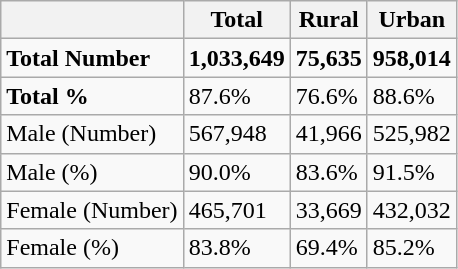<table class="wikitable">
<tr>
<th></th>
<th>Total</th>
<th>Rural</th>
<th>Urban</th>
</tr>
<tr>
<td><strong>Total Number</strong></td>
<td><strong>1,033,649</strong></td>
<td><strong>75,635</strong></td>
<td><strong>958,014</strong></td>
</tr>
<tr>
<td><strong>Total %</strong></td>
<td>87.6%</td>
<td>76.6%</td>
<td>88.6%</td>
</tr>
<tr>
<td>Male (Number)</td>
<td>567,948</td>
<td>41,966</td>
<td>525,982</td>
</tr>
<tr>
<td>Male (%)</td>
<td>90.0%</td>
<td>83.6%</td>
<td>91.5%</td>
</tr>
<tr>
<td>Female (Number)</td>
<td>465,701</td>
<td>33,669</td>
<td>432,032</td>
</tr>
<tr>
<td>Female (%)</td>
<td>83.8%</td>
<td>69.4%</td>
<td>85.2%</td>
</tr>
</table>
